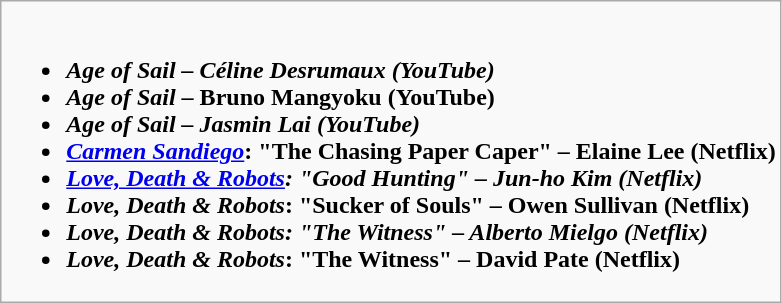<table class="wikitable">
<tr>
<td style="vertical-align:top;"><br><ul><li><strong><em>Age of Sail<em> – Céline Desrumaux (YouTube)<strong></li><li></em></strong>Age of Sail</em> – Bruno Mangyoku (YouTube)</strong></li><li><strong><em>Age of Sail<em> – Jasmin Lai (YouTube)<strong></li><li></em></strong><a href='#'>Carmen Sandiego</a></em>: "The Chasing Paper Caper" – Elaine Lee (Netflix)</strong></li><li><strong><em><a href='#'>Love, Death & Robots</a><em>: "Good Hunting" – Jun-ho Kim (Netflix)<strong></li><li></em></strong>Love, Death & Robots</em>: "Sucker of Souls" – Owen Sullivan (Netflix)</strong></li><li><strong><em>Love, Death & Robots<em>: "The Witness" – Alberto Mielgo (Netflix)<strong></li><li></em></strong>Love, Death & Robots</em>: "The Witness" – David Pate (Netflix)</strong></li></ul></td>
</tr>
</table>
